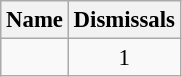<table class="wikitable sortable" style="text-align:center; font-size:95%">
<tr>
<th>Name</th>
<th>Dismissals</th>
</tr>
<tr>
<td></td>
<td> 1</td>
</tr>
</table>
